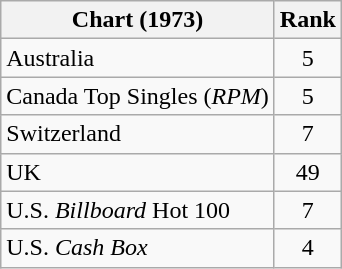<table class="wikitable sortable">
<tr>
<th align="left">Chart (1973)</th>
<th style="text-align:center;">Rank</th>
</tr>
<tr>
<td>Australia</td>
<td style="text-align:center;">5</td>
</tr>
<tr>
<td>Canada Top Singles (<em>RPM</em>)</td>
<td style="text-align:center;">5</td>
</tr>
<tr>
<td>Switzerland</td>
<td style="text-align:center;">7</td>
</tr>
<tr>
<td>UK</td>
<td style="text-align:center;">49</td>
</tr>
<tr>
<td>U.S. <em>Billboard</em> Hot 100</td>
<td style="text-align:center;">7</td>
</tr>
<tr>
<td>U.S. <em>Cash Box</em></td>
<td style="text-align:center;">4</td>
</tr>
</table>
